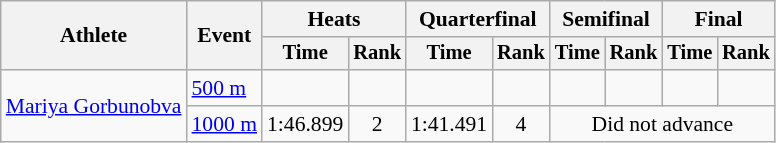<table class="wikitable" style="font-size:90%">
<tr>
<th rowspan=2>Athlete</th>
<th rowspan=2>Event</th>
<th colspan=2>Heats</th>
<th colspan=2>Quarterfinal</th>
<th colspan=2>Semifinal</th>
<th colspan=2>Final</th>
</tr>
<tr style="font-size:95%">
<th>Time</th>
<th>Rank</th>
<th>Time</th>
<th>Rank</th>
<th>Time</th>
<th>Rank</th>
<th>Time</th>
<th>Rank</th>
</tr>
<tr align=center>
<td align=left rowspan=2><a href='#'>Mariya Gorbunobva</a></td>
<td align=left><a href='#'>500 m</a></td>
<td></td>
<td></td>
<td></td>
<td></td>
<td></td>
<td></td>
<td></td>
<td></td>
</tr>
<tr align=center>
<td align=left><a href='#'>1000 m</a></td>
<td>1:46.899</td>
<td>2</td>
<td>1:41.491</td>
<td>4</td>
<td colspan=4>Did not advance</td>
</tr>
</table>
